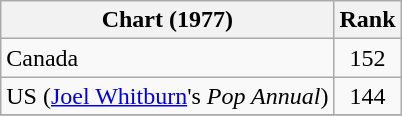<table class="wikitable">
<tr>
<th>Chart (1977)</th>
<th style="text-align:center;">Rank</th>
</tr>
<tr>
<td>Canada </td>
<td style="text-align:center;">152</td>
</tr>
<tr>
<td>US (<a href='#'>Joel Whitburn</a>'s <em>Pop Annual</em>)</td>
<td style="text-align:center;">144</td>
</tr>
<tr>
</tr>
</table>
